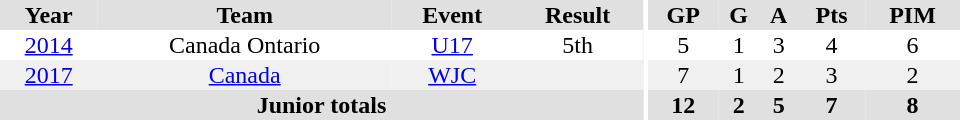<table border="0" cellpadding="1" cellspacing="0" ID="Table3" style="text-align:center; width:40em;">
<tr bgcolor="#e0e0e0">
<th>Year</th>
<th>Team</th>
<th>Event</th>
<th>Result</th>
<th rowspan="99" bgcolor="#ffffff"></th>
<th>GP</th>
<th>G</th>
<th>A</th>
<th>Pts</th>
<th>PIM</th>
</tr>
<tr>
<td><a href='#'>2014</a></td>
<td>Canada Ontario</td>
<td><a href='#'>U17</a></td>
<td>5th</td>
<td>5</td>
<td>1</td>
<td>3</td>
<td>4</td>
<td>6</td>
</tr>
<tr bgcolor="#f0f0f0">
<td><a href='#'>2017</a></td>
<td><a href='#'>Canada</a></td>
<td><a href='#'>WJC</a></td>
<td></td>
<td>7</td>
<td>1</td>
<td>2</td>
<td>3</td>
<td>2</td>
</tr>
<tr bgcolor="#e0e0e0">
<th colspan="4">Junior totals</th>
<th>12</th>
<th>2</th>
<th>5</th>
<th>7</th>
<th>8</th>
</tr>
</table>
